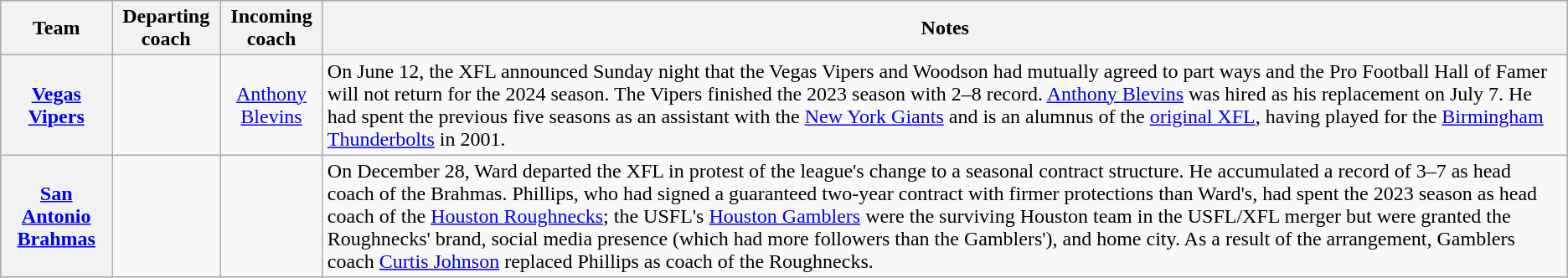<table class="wikitable sortable plainrowheaders">
<tr>
<th scope="col">Team</th>
<th scope="col">Departing coach</th>
<th scope="col">Incoming coach</th>
<th scope="col" class="unsortable">Notes</th>
</tr>
<tr>
<th scope="row" style="text-align:center;"><a href='#'>Vegas Vipers</a></th>
<td style="text-align:center;"></td>
<td style="text-align:center;"><a href='#'>Anthony Blevins</a></td>
<td>On June 12, the XFL announced Sunday night that the Vegas Vipers and Woodson had mutually agreed to part ways and the Pro Football Hall of Famer will not return for the 2024 season. The Vipers finished the 2023 season with 2–8 record. <a href='#'>Anthony Blevins</a> was hired as his replacement on July 7. He had spent the previous five seasons as an assistant with the <a href='#'>New York Giants</a> and is an alumnus of the <a href='#'>original XFL</a>, having played for the <a href='#'>Birmingham Thunderbolts</a> in 2001.</td>
</tr>
<tr>
<th scope="row" style="text-align:center;"><a href='#'>San Antonio Brahmas</a></th>
<td style="text-align:center;"></td>
<td style="text-align:center;"></td>
<td>On December 28, Ward departed the XFL in protest of the league's change to a seasonal contract structure. He accumulated a record of 3–7 as head coach of the Brahmas. Phillips, who had signed a guaranteed two-year contract with firmer protections than Ward's, had spent the 2023 season as head coach of the <a href='#'>Houston Roughnecks</a>; the USFL's <a href='#'>Houston Gamblers</a> were the surviving Houston team in the USFL/XFL merger but were granted the Roughnecks' brand, social media presence (which had more followers than the Gamblers'), and home city. As a result of the arrangement, Gamblers coach <a href='#'>Curtis Johnson</a> replaced Phillips as coach of the Roughnecks.</td>
</tr>
</table>
